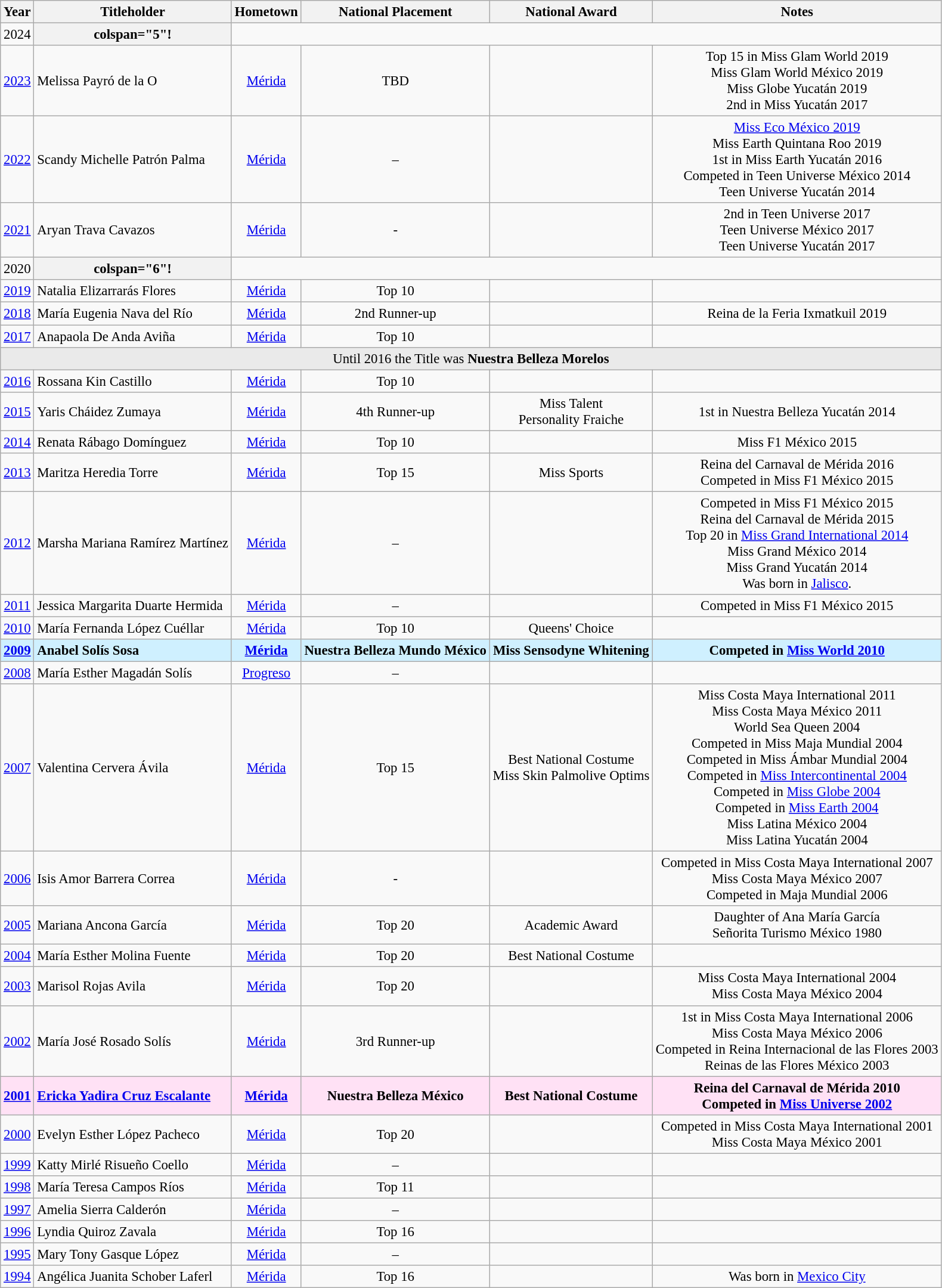<table class="wikitable sortable" style="font-size:95%;">
<tr>
<th>Year</th>
<th>Titleholder</th>
<th>Hometown</th>
<th>National Placement</th>
<th>National Award</th>
<th>Notes</th>
</tr>
<tr>
<td align="center">2024</td>
<th>colspan="5"!</th>
</tr>
<tr>
<td align="center"><a href='#'>2023</a></td>
<td>Melissa Payró de la O</td>
<td align="center"><a href='#'>Mérida</a></td>
<td align="center">TBD</td>
<td align="center"></td>
<td align="center">Top 15 in Miss Glam World 2019<br>Miss Glam World México 2019<br>Miss Globe Yucatán 2019<br>2nd in Miss Yucatán 2017</td>
</tr>
<tr>
<td align="center"><a href='#'>2022</a></td>
<td>Scandy Michelle Patrón Palma</td>
<td align="center"><a href='#'>Mérida</a></td>
<td align="center">–</td>
<td align="center"></td>
<td align="center"><a href='#'>Miss Eco México 2019</a><br>Miss Earth Quintana Roo 2019<br>1st in Miss Earth Yucatán 2016<br>Competed in Teen Universe México 2014<br>Teen Universe Yucatán 2014</td>
</tr>
<tr>
<td align="center"><a href='#'>2021</a></td>
<td>Aryan Trava Cavazos</td>
<td align="center"><a href='#'>Mérida</a></td>
<td align="center">-</td>
<td align="center"></td>
<td align="center">2nd in Teen Universe 2017<br>Teen Universe México 2017<br>Teen Universe Yucatán 2017</td>
</tr>
<tr>
<td align="center">2020</td>
<th>colspan="6"!</th>
</tr>
<tr>
<td align="center"><a href='#'>2019</a></td>
<td>Natalia Elizarrarás Flores</td>
<td align="center"><a href='#'>Mérida</a></td>
<td align="center">Top 10</td>
<td align="center"></td>
<td align="center"></td>
</tr>
<tr>
<td align="center"><a href='#'>2018</a></td>
<td>María Eugenia Nava del Río</td>
<td align="center"><a href='#'>Mérida</a></td>
<td align="center">2nd Runner-up</td>
<td align="center"></td>
<td align="center">Reina de la Feria Ixmatkuil 2019</td>
</tr>
<tr>
<td align="center"><a href='#'>2017</a></td>
<td>Anapaola De Anda Aviña</td>
<td align="center"><a href='#'>Mérida</a></td>
<td align="center">Top 10</td>
<td align="center"></td>
<td align="center"></td>
</tr>
<tr>
<td colspan="7" bgcolor="#EAEAEA" style="text-align:center;">Until 2016 the Title was <strong>Nuestra Belleza Morelos</strong></td>
</tr>
<tr>
<td align="center"><a href='#'>2016</a></td>
<td>Rossana Kin Castillo</td>
<td align="center"><a href='#'>Mérida</a></td>
<td align="center">Top 10</td>
<td align="center"></td>
<td align="center"></td>
</tr>
<tr>
<td align="center"><a href='#'>2015</a></td>
<td>Yaris Cháidez Zumaya</td>
<td align="center"><a href='#'>Mérida</a></td>
<td align="center">4th Runner-up</td>
<td align="center">Miss Talent<br>Personality Fraiche</td>
<td align="center">1st in Nuestra Belleza Yucatán 2014</td>
</tr>
<tr>
<td align="center"><a href='#'>2014</a></td>
<td>Renata Rábago Domínguez</td>
<td align="center"><a href='#'>Mérida</a></td>
<td align="center">Top 10</td>
<td align="center"></td>
<td align="center">Miss F1 México 2015</td>
</tr>
<tr>
<td align="center"><a href='#'>2013</a></td>
<td>Maritza Heredia Torre</td>
<td align="center"><a href='#'>Mérida</a></td>
<td align="center">Top 15</td>
<td align="center">Miss Sports</td>
<td align="center">Reina del Carnaval de Mérida 2016<br>Competed in Miss F1 México 2015</td>
</tr>
<tr>
<td align="center"><a href='#'>2012</a></td>
<td>Marsha Mariana Ramírez Martínez</td>
<td align="center"><a href='#'>Mérida</a></td>
<td align="center">–</td>
<td align="center"></td>
<td align="center">Competed in Miss F1 México 2015<br>Reina del Carnaval de Mérida 2015<br>Top 20 in <a href='#'>Miss Grand International 2014</a><br>Miss Grand México 2014<br>Miss Grand Yucatán 2014<br>Was born in <a href='#'>Jalisco</a>.</td>
</tr>
<tr>
<td align="center"><a href='#'>2011</a></td>
<td>Jessica Margarita Duarte Hermida</td>
<td align="center"><a href='#'>Mérida</a></td>
<td align="center">–</td>
<td align="center"></td>
<td align="center">Competed in Miss F1 México 2015</td>
</tr>
<tr>
<td align="center"><a href='#'>2010</a></td>
<td>María Fernanda López Cuéllar</td>
<td align="center"><a href='#'>Mérida</a></td>
<td align="center">Top 10</td>
<td align="center">Queens' Choice</td>
<td align="center"></td>
</tr>
<tr bgcolor="#CFF0FF">
<td align="center"><strong><a href='#'>2009</a></strong></td>
<td><strong>Anabel Solís Sosa</strong></td>
<td align="center"><strong><a href='#'>Mérida</a></strong></td>
<td align="center"><strong>Nuestra Belleza Mundo México</strong></td>
<td align="center"><strong>Miss Sensodyne Whitening</strong></td>
<td align="center"><strong>Competed in <a href='#'>Miss World 2010</a></strong></td>
</tr>
<tr>
<td align="center"><a href='#'>2008</a></td>
<td>María Esther Magadán Solís</td>
<td align="center"><a href='#'>Progreso</a></td>
<td align="center">–</td>
<td align="center"></td>
<td align="center"></td>
</tr>
<tr>
<td align="center"><a href='#'>2007</a></td>
<td>Valentina Cervera Ávila</td>
<td align="center"><a href='#'>Mérida</a></td>
<td align="center">Top 15</td>
<td align="center">Best National Costume<br>Miss Skin Palmolive Optims</td>
<td align="center">Miss Costa Maya International 2011<br>Miss Costa Maya México 2011<br>World Sea Queen 2004<br>Competed in Miss Maja Mundial 2004<br>Competed in Miss Ámbar Mundial 2004<br>Competed in <a href='#'>Miss Intercontinental 2004</a><br>Competed in <a href='#'>Miss Globe 2004</a><br>Competed in <a href='#'>Miss Earth 2004</a><br>Miss Latina México 2004<br>Miss Latina Yucatán 2004</td>
</tr>
<tr>
<td align="center"><a href='#'>2006</a></td>
<td>Isis Amor Barrera Correa</td>
<td align="center"><a href='#'>Mérida</a></td>
<td align="center">-</td>
<td align="center"></td>
<td align="center">Competed in Miss Costa Maya International 2007<br>Miss Costa Maya México 2007<br>Competed in Maja Mundial 2006</td>
</tr>
<tr>
<td align="center"><a href='#'>2005</a></td>
<td>Mariana Ancona García</td>
<td align="center"><a href='#'>Mérida</a></td>
<td align="center">Top 20</td>
<td align="center">Academic Award</td>
<td align="center">Daughter of Ana María García<br>Señorita Turismo México 1980</td>
</tr>
<tr>
<td align="center"><a href='#'>2004</a></td>
<td>María Esther Molina Fuente</td>
<td align="center"><a href='#'>Mérida</a></td>
<td align="center">Top 20</td>
<td align="center">Best National Costume</td>
<td align="center"></td>
</tr>
<tr>
<td align="center"><a href='#'>2003</a></td>
<td>Marisol Rojas Avila</td>
<td align="center"><a href='#'>Mérida</a></td>
<td align="center">Top 20</td>
<td align="center"></td>
<td align="center">Miss Costa Maya International 2004<br>Miss Costa Maya México 2004</td>
</tr>
<tr>
<td align="center"><a href='#'>2002</a></td>
<td>María José Rosado Solís</td>
<td align="center"><a href='#'>Mérida</a></td>
<td align="center">3rd Runner-up</td>
<td align="center"></td>
<td align="center">1st in Miss Costa Maya International 2006<br>Miss Costa Maya México 2006<br>Competed in Reina Internacional de las Flores 2003<br>Reinas de las Flores México 2003</td>
</tr>
<tr bgcolor="#FFE1F5">
<td align="center"><strong><a href='#'>2001</a></strong></td>
<td><strong><a href='#'>	Ericka Yadira Cruz Escalante</a></strong></td>
<td align="center"><strong><a href='#'>Mérida</a></strong></td>
<td align="center"><strong>Nuestra Belleza México</strong></td>
<td align="center"><strong>Best National Costume</strong></td>
<td align="center"><strong>Reina del Carnaval de Mérida 2010<br>Competed in <a href='#'>Miss Universe 2002</a></strong></td>
</tr>
<tr>
<td align="center"><a href='#'>2000</a></td>
<td>Evelyn Esther López Pacheco</td>
<td align="center"><a href='#'>Mérida</a></td>
<td align="center">Top 20</td>
<td align="center"></td>
<td align="center">Competed in Miss Costa Maya International 2001<br>Miss Costa Maya México 2001</td>
</tr>
<tr>
<td align="center"><a href='#'>1999</a></td>
<td>Katty Mirlé Risueño Coello</td>
<td align="center"><a href='#'>Mérida</a></td>
<td align="center">–</td>
<td align="center"></td>
<td align="center"></td>
</tr>
<tr>
<td align="center"><a href='#'>1998</a></td>
<td>María Teresa Campos Ríos</td>
<td align="center"><a href='#'>Mérida</a></td>
<td align="center">Top 11</td>
<td align="center"></td>
<td align="center"></td>
</tr>
<tr>
<td align="center"><a href='#'>1997</a></td>
<td>Amelia Sierra Calderón</td>
<td align="center"><a href='#'>Mérida</a></td>
<td align="center">–</td>
<td align="center"></td>
<td align="center"></td>
</tr>
<tr>
<td align="center"><a href='#'>1996</a></td>
<td>Lyndia Quiroz Zavala</td>
<td align="center"><a href='#'>Mérida</a></td>
<td align="center">Top 16</td>
<td align="center"></td>
<td align="center"></td>
</tr>
<tr>
<td align="center"><a href='#'>1995</a></td>
<td>Mary Tony Gasque López</td>
<td align="center"><a href='#'>Mérida</a></td>
<td align="center">–</td>
<td align="center"></td>
<td align="center"></td>
</tr>
<tr>
<td align="center"><a href='#'>1994</a></td>
<td>Angélica Juanita Schober Laferl</td>
<td align="center"><a href='#'>Mérida</a></td>
<td align="center">Top 16</td>
<td align="center"></td>
<td align="center">Was born in <a href='#'>Mexico City</a></td>
</tr>
</table>
